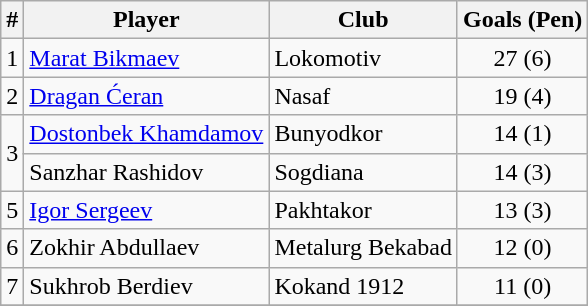<table class="wikitable" style="text-align:left">
<tr>
<th>#</th>
<th>Player</th>
<th>Club</th>
<th>Goals (Pen)</th>
</tr>
<tr>
<td>1</td>
<td align="left"> <a href='#'>Marat Bikmaev</a></td>
<td align="left">Lokomotiv</td>
<td align=center>27 (6)</td>
</tr>
<tr>
<td>2</td>
<td align="left"> <a href='#'>Dragan Ćeran</a></td>
<td align="left">Nasaf</td>
<td align=center>19 (4)</td>
</tr>
<tr>
<td rowspan=2>3</td>
<td align="left"> <a href='#'>Dostonbek Khamdamov</a></td>
<td align="left">Bunyodkor</td>
<td align=center>14 (1)</td>
</tr>
<tr>
<td align="left"> Sanzhar Rashidov</td>
<td align="left">Sogdiana</td>
<td align=center>14 (3)</td>
</tr>
<tr>
<td>5</td>
<td align="left"> <a href='#'>Igor Sergeev</a></td>
<td align="left">Pakhtakor</td>
<td align=center>13 (3)</td>
</tr>
<tr>
<td>6</td>
<td align="left"> Zokhir Abdullaev</td>
<td align="left">Metalurg Bekabad</td>
<td align=center>12 (0)</td>
</tr>
<tr>
<td>7</td>
<td align="left"> Sukhrob Berdiev</td>
<td align="left">Kokand 1912</td>
<td align=center>11 (0)</td>
</tr>
<tr>
</tr>
</table>
